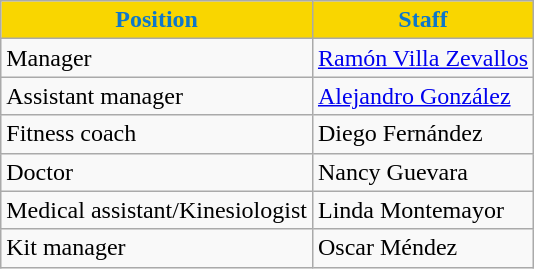<table class="wikitable">
<tr>
<th style=background-color:#F9D600;color:#0E77CA>Position</th>
<th style=background-color:#F9D600;color:#0E77CA>Staff</th>
</tr>
<tr>
<td>Manager</td>
<td> <a href='#'>Ramón Villa Zevallos</a></td>
</tr>
<tr>
<td>Assistant manager</td>
<td> <a href='#'>Alejandro González</a></td>
</tr>
<tr>
<td>Fitness coach</td>
<td> Diego Fernández</td>
</tr>
<tr>
<td>Doctor</td>
<td> Nancy Guevara</td>
</tr>
<tr>
<td>Medical assistant/Kinesiologist</td>
<td> Linda Montemayor</td>
</tr>
<tr>
<td>Kit manager</td>
<td> Oscar Méndez</td>
</tr>
</table>
